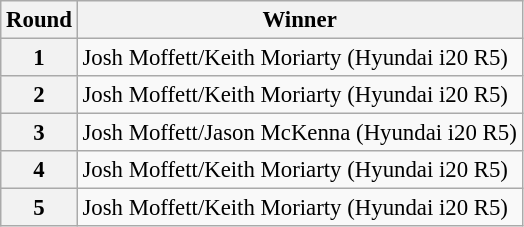<table class="wikitable" style="font-size: 95%;">
<tr>
<th>Round</th>
<th>Winner</th>
</tr>
<tr>
<th>1</th>
<td>Josh Moffett/Keith Moriarty (Hyundai i20 R5)</td>
</tr>
<tr>
<th>2</th>
<td>Josh Moffett/Keith Moriarty (Hyundai i20 R5)</td>
</tr>
<tr>
<th>3</th>
<td>Josh Moffett/Jason McKenna (Hyundai i20 R5)</td>
</tr>
<tr>
<th>4</th>
<td>Josh Moffett/Keith Moriarty (Hyundai i20 R5)</td>
</tr>
<tr>
<th>5</th>
<td>Josh Moffett/Keith Moriarty (Hyundai i20 R5)</td>
</tr>
</table>
